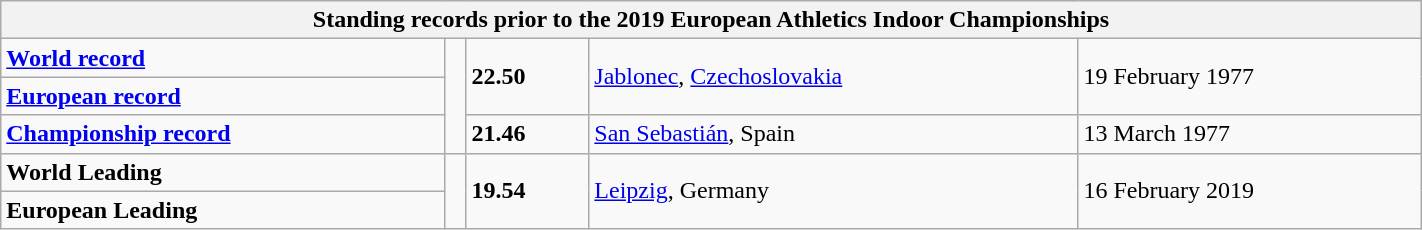<table class="wikitable" width=75%>
<tr>
<th colspan="5">Standing records prior to the 2019 European Athletics Indoor Championships</th>
</tr>
<tr>
<td><strong><a href='#'>World record</a></strong></td>
<td rowspan=3></td>
<td rowspan=2><strong>22.50</strong></td>
<td rowspan=2><a href='#'>Jablonec</a>, <a href='#'>Czechoslovakia</a></td>
<td rowspan=2>19 February 1977</td>
</tr>
<tr>
<td><strong><a href='#'>European record</a></strong></td>
</tr>
<tr>
<td><strong><a href='#'>Championship record</a></strong></td>
<td><strong>21.46</strong></td>
<td><a href='#'>San Sebastián</a>, Spain</td>
<td>13 March 1977</td>
</tr>
<tr>
<td><strong>World Leading</strong></td>
<td rowspan=2></td>
<td rowspan=2><strong>19.54</strong></td>
<td rowspan=2><a href='#'>Leipzig</a>, Germany</td>
<td rowspan=2>16 February 2019</td>
</tr>
<tr>
<td><strong>European Leading</strong></td>
</tr>
</table>
